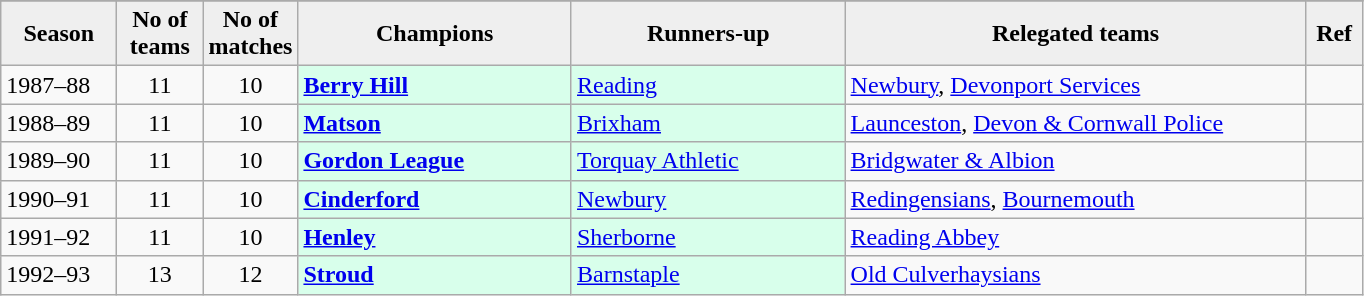<table class="wikitable">
<tr>
</tr>
<tr>
<th style="background:#efefef; width:70px;">Season</th>
<th style="background:#efefef; width:50px;">No of teams</th>
<th style="background:#efefef; width:50px;">No of matches</th>
<th style="background:#efefef; width:175px;">Champions</th>
<th style="background:#efefef; width:175px;">Runners-up</th>
<th style="background:#efefef; width:300px;">Relegated teams</th>
<th style="background:#efefef; width:30px;">Ref</th>
</tr>
<tr align=left>
<td>1987–88</td>
<td style="text-align: center;">11</td>
<td style="text-align: center;">10</td>
<td style="background:#d8ffeb;"><strong><a href='#'>Berry Hill</a></strong></td>
<td style="background:#d8ffeb;"><a href='#'>Reading</a></td>
<td><a href='#'>Newbury</a>, <a href='#'>Devonport Services</a></td>
<td></td>
</tr>
<tr>
<td>1988–89</td>
<td style="text-align: center;">11</td>
<td style="text-align: center;">10</td>
<td style="background:#d8ffeb;"><strong><a href='#'>Matson</a></strong></td>
<td style="background:#d8ffeb;"><a href='#'>Brixham</a></td>
<td><a href='#'>Launceston</a>, <a href='#'>Devon & Cornwall Police</a></td>
<td></td>
</tr>
<tr>
<td>1989–90</td>
<td style="text-align: center;">11</td>
<td style="text-align: center;">10</td>
<td style="background:#d8ffeb;"><strong><a href='#'>Gordon League</a></strong></td>
<td style="background:#d8ffeb;"><a href='#'>Torquay Athletic</a></td>
<td><a href='#'>Bridgwater & Albion</a></td>
<td></td>
</tr>
<tr>
<td>1990–91</td>
<td style="text-align: center;">11</td>
<td style="text-align: center;">10</td>
<td style="background:#d8ffeb;"><strong><a href='#'>Cinderford</a></strong></td>
<td style="background:#d8ffeb;"><a href='#'>Newbury</a></td>
<td><a href='#'>Redingensians</a>, <a href='#'>Bournemouth</a></td>
<td></td>
</tr>
<tr>
<td>1991–92</td>
<td style="text-align: center;">11</td>
<td style="text-align: center;">10</td>
<td style="background:#d8ffeb;"><strong><a href='#'>Henley</a></strong></td>
<td style="background:#d8ffeb;"><a href='#'>Sherborne</a></td>
<td><a href='#'>Reading Abbey</a></td>
<td></td>
</tr>
<tr>
<td>1992–93</td>
<td style="text-align: center;">13</td>
<td style="text-align: center;">12</td>
<td style="background:#d8ffeb;"><strong><a href='#'>Stroud</a></strong></td>
<td style="background:#d8ffeb;"><a href='#'>Barnstaple</a></td>
<td><a href='#'>Old Culverhaysians</a></td>
<td></td>
</tr>
</table>
